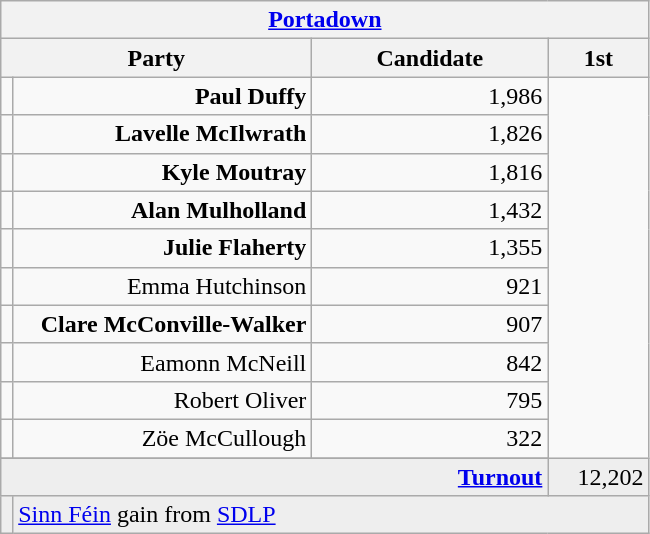<table class="wikitable">
<tr>
<th colspan="4" align="center"><a href='#'>Portadown</a></th>
</tr>
<tr>
<th colspan="2" align="center" width=200>Party</th>
<th width=150>Candidate</th>
<th width=60>1st </th>
</tr>
<tr>
<td></td>
<td align="right"><strong>Paul Duffy</strong></td>
<td align="right">1,986</td>
</tr>
<tr>
<td></td>
<td align="right"><strong>Lavelle McIlwrath</strong></td>
<td align="right">1,826</td>
</tr>
<tr>
<td></td>
<td align="right"><strong>Kyle Moutray</strong></td>
<td align="right">1,816</td>
</tr>
<tr>
<td></td>
<td align="right"><strong>Alan Mulholland</strong></td>
<td align="right">1,432</td>
</tr>
<tr>
<td></td>
<td align="right"><strong>Julie Flaherty</strong></td>
<td align="right">1,355</td>
</tr>
<tr>
<td></td>
<td align="right">Emma Hutchinson</td>
<td align="right">921</td>
</tr>
<tr>
<td></td>
<td align="right"><strong>Clare McConville-Walker</strong></td>
<td align="right">907</td>
</tr>
<tr>
<td></td>
<td align="right">Eamonn McNeill</td>
<td align="right">842</td>
</tr>
<tr>
<td></td>
<td align="right">Robert Oliver</td>
<td align="right">795</td>
</tr>
<tr>
<td></td>
<td align="right">Zöe McCullough</td>
<td align="right">322</td>
</tr>
<tr>
</tr>
<tr bgcolor="EEEEEE">
<td colspan=3 align="right"><strong><a href='#'>Turnout</a></strong></td>
<td align="right">12,202</td>
</tr>
<tr bgcolor="EEEEEE">
<td bgcolor=></td>
<td colspan=4 bgcolor="EEEEEE"><a href='#'>Sinn Féin</a> gain from <a href='#'>SDLP</a></td>
</tr>
</table>
